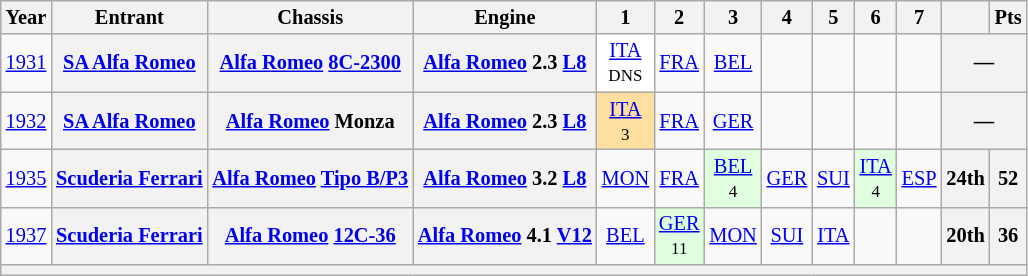<table class="wikitable" style="text-align:center; font-size:85%">
<tr>
<th>Year</th>
<th>Entrant</th>
<th>Chassis</th>
<th>Engine</th>
<th>1</th>
<th>2</th>
<th>3</th>
<th>4</th>
<th>5</th>
<th>6</th>
<th>7</th>
<th></th>
<th>Pts</th>
</tr>
<tr>
<td><a href='#'>1931</a></td>
<th nowrap><a href='#'>SA Alfa Romeo</a></th>
<th nowrap><a href='#'>Alfa Romeo</a> <a href='#'>8C-2300</a></th>
<th nowrap><a href='#'>Alfa Romeo</a> 2.3 <a href='#'>L8</a></th>
<td style="background:#FFFFFF;"><a href='#'>ITA</a><br><small>DNS</small></td>
<td><a href='#'>FRA</a></td>
<td><a href='#'>BEL</a></td>
<td></td>
<td></td>
<td></td>
<td></td>
<th colspan=2>—</th>
</tr>
<tr>
<td><a href='#'>1932</a></td>
<th nowrap><a href='#'>SA Alfa Romeo</a></th>
<th nowrap><a href='#'>Alfa Romeo</a> Monza</th>
<th nowrap><a href='#'>Alfa Romeo</a> 2.3 <a href='#'>L8</a></th>
<td style="background:#FFDF9F;"><a href='#'>ITA</a><br><small>3</small></td>
<td><a href='#'>FRA</a></td>
<td><a href='#'>GER</a></td>
<td></td>
<td></td>
<td></td>
<td></td>
<th colspan=2>—</th>
</tr>
<tr>
<td><a href='#'>1935</a></td>
<th nowrap><a href='#'>Scuderia Ferrari</a></th>
<th nowrap><a href='#'>Alfa Romeo</a> <a href='#'>Tipo B/P3</a></th>
<th nowrap><a href='#'>Alfa Romeo</a> 3.2 <a href='#'>L8</a></th>
<td><a href='#'>MON</a></td>
<td><a href='#'>FRA</a></td>
<td style="background:#dfffdf;"><a href='#'>BEL</a><br><small>4</small></td>
<td><a href='#'>GER</a></td>
<td><a href='#'>SUI</a></td>
<td style="background:#dfffdf;"><a href='#'>ITA</a><br><small>4</small></td>
<td><a href='#'>ESP</a></td>
<th>24th</th>
<th>52</th>
</tr>
<tr>
<td><a href='#'>1937</a></td>
<th nowrap><a href='#'>Scuderia Ferrari</a></th>
<th nowrap><a href='#'>Alfa Romeo</a> <a href='#'>12C-36</a></th>
<th nowrap><a href='#'>Alfa Romeo</a> 4.1 <a href='#'>V12</a></th>
<td><a href='#'>BEL</a></td>
<td style="background:#dfffdf;"><a href='#'>GER</a><br><small>11</small></td>
<td><a href='#'>MON</a></td>
<td><a href='#'>SUI</a></td>
<td><a href='#'>ITA</a></td>
<td></td>
<td></td>
<th>20th</th>
<th>36</th>
</tr>
<tr>
<th colspan=13></th>
</tr>
</table>
